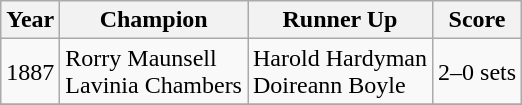<table class="wikitable sortable">
<tr>
<th>Year</th>
<th>Champion</th>
<th>Runner Up</th>
<th>Score</th>
</tr>
<tr>
<td>1887</td>
<td>  Rorry Maunsell<br> Lavinia Chambers</td>
<td> Harold Hardyman  <br> Doireann Boyle</td>
<td>2–0 sets</td>
</tr>
<tr>
</tr>
</table>
